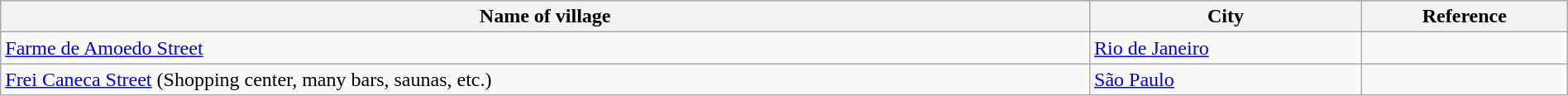<table class="wikitable" style="width: 100%">
<tr>
<th>Name of village</th>
<th>City </th>
<th>Reference</th>
</tr>
<tr>
<td><a href='#'>Farme de Amoedo Street</a></td>
<td><a href='#'>Rio de Janeiro</a></td>
<td></td>
</tr>
<tr>
<td><a href='#'>Frei Caneca Street</a> (Shopping center, many bars, saunas, etc.)</td>
<td><a href='#'>São Paulo</a></td>
<td></td>
</tr>
</table>
